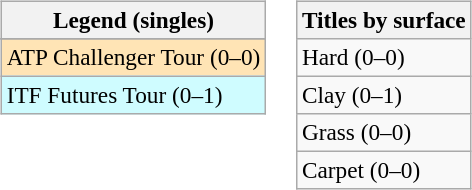<table>
<tr valign=top>
<td><br><table class="wikitable sortable mw-collapsible mw-collapsed" style=font-size:97%>
<tr>
<th>Legend (singles)</th>
</tr>
<tr bgcolor=e5d1cb>
</tr>
<tr bgcolor=moccasin>
<td>ATP Challenger Tour (0–0)</td>
</tr>
<tr bgcolor=cffcff>
<td>ITF Futures Tour (0–1)</td>
</tr>
</table>
</td>
<td><br><table class="wikitable sortable mw-collapsible mw-collapsed" style=font-size:97%>
<tr>
<th>Titles by surface</th>
</tr>
<tr>
<td>Hard (0–0)</td>
</tr>
<tr>
<td>Clay (0–1)</td>
</tr>
<tr>
<td>Grass (0–0)</td>
</tr>
<tr>
<td>Carpet (0–0)</td>
</tr>
</table>
</td>
</tr>
</table>
